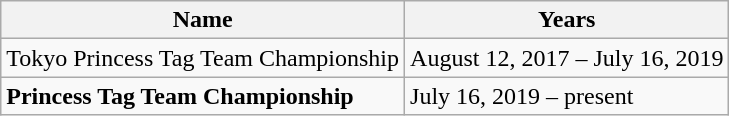<table class="wikitable">
<tr>
<th>Name</th>
<th>Years</th>
</tr>
<tr>
<td>Tokyo Princess Tag Team Championship</td>
<td>August 12, 2017 – July 16, 2019</td>
</tr>
<tr>
<td><strong>Princess Tag Team Championship</strong></td>
<td>July 16, 2019 – present</td>
</tr>
</table>
